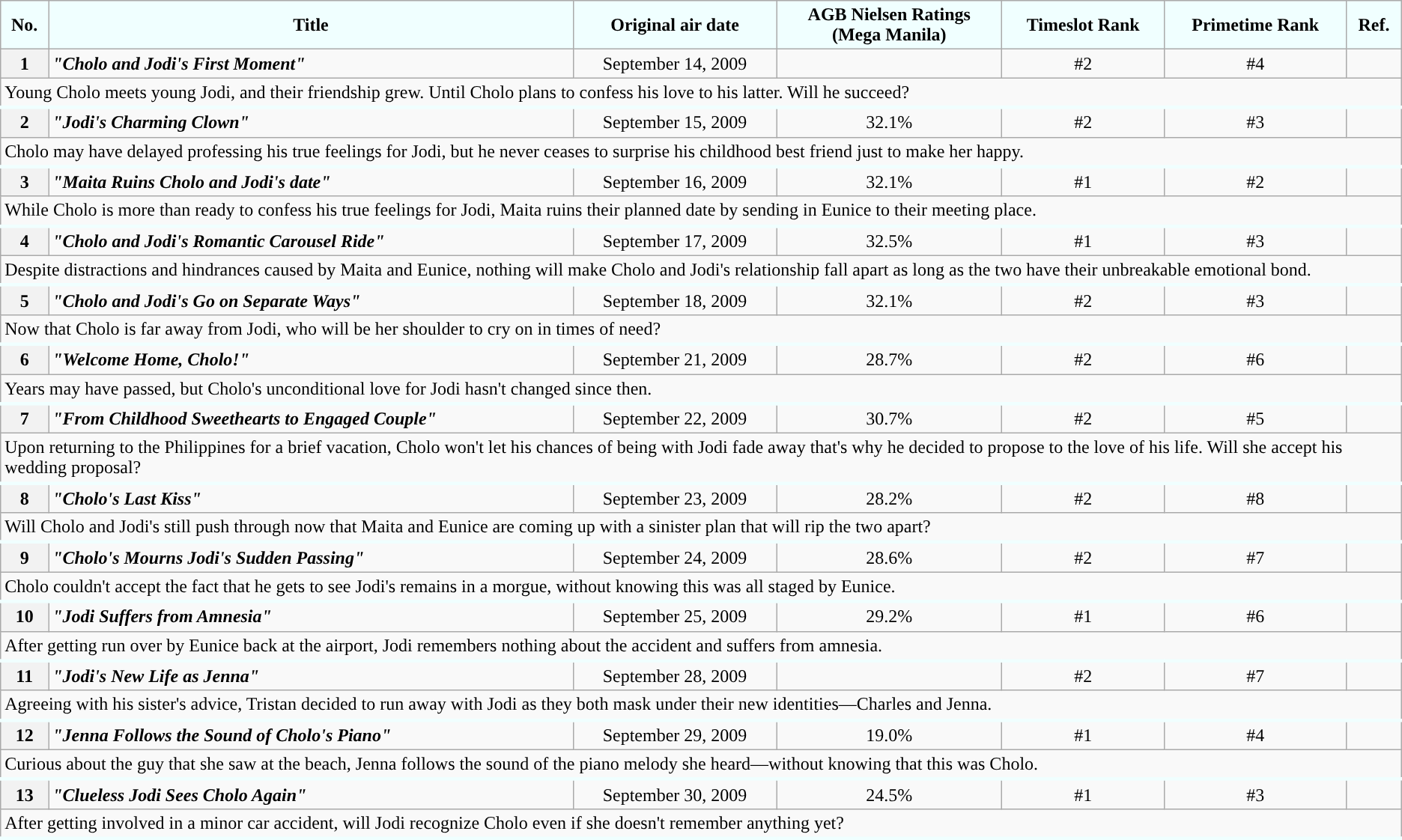<table class="wikitable" style="text-align:center;">
<tr>
<th style="background:#F0FFFF; color:#000000">No.</th>
<th style="background:#F0FFFF; color:#000000">Title</th>
<th style="background:#F0FFFF; color:#000000">Original air date</th>
<th style="background:#F0FFFF; color:#000000">AGB Nielsen Ratings<br>(Mega Manila)</th>
<th style="background:#F0FFFF; color:#000000">Timeslot Rank</th>
<th style="background:#F0FFFF; color:#000000">Primetime Rank</th>
<th style="background:#F0FFFF; color:#000000">Ref.</th>
</tr>
<tr>
<th>1</th>
<td align="left"><strong><em>"Cholo and Jodi's First Moment"</em></strong></td>
<td>September 14, 2009</td>
<td></td>
<td>#2</td>
<td>#4</td>
<td></td>
</tr>
<tr>
<td colspan = "7" style="text-align: left; border-bottom: 3px solid #F0FFFF;">Young Cholo meets young Jodi, and their friendship grew. Until Cholo plans to confess his love to his latter. Will he succeed?</td>
</tr>
<tr>
<th>2</th>
<td align="left"><strong><em>"Jodi's Charming Clown"</em></strong></td>
<td>September 15, 2009</td>
<td>32.1%</td>
<td>#2</td>
<td>#3</td>
<td></td>
</tr>
<tr>
<td colspan = "7" style="text-align: left; border-bottom: 3px solid #F0FFFF;">Cholo may have delayed professing his true feelings for Jodi, but he never ceases to surprise his childhood best friend just to make her happy.</td>
</tr>
<tr>
<th>3</th>
<td align="left"><strong><em>"Maita Ruins Cholo and Jodi's date"</em></strong></td>
<td>September 16, 2009</td>
<td>32.1%</td>
<td>#1</td>
<td>#2</td>
<td></td>
</tr>
<tr>
<td colspan = "7" style="text-align: left; border-bottom: 3px solid #F0FFFF;">While Cholo is more than ready to confess his true feelings for Jodi, Maita ruins their planned date by sending in Eunice to their meeting place.</td>
</tr>
<tr>
<th>4</th>
<td align="left"><strong><em>"Cholo and Jodi's Romantic Carousel Ride"</em></strong></td>
<td>September 17, 2009</td>
<td>32.5%</td>
<td>#1</td>
<td>#3</td>
<td></td>
</tr>
<tr>
<td colspan = "7" style="text-align: left; border-bottom: 3px solid #F0FFFF;">Despite distractions and hindrances caused by Maita and Eunice, nothing will make Cholo and Jodi's relationship fall apart as long as the two have their unbreakable emotional bond.</td>
</tr>
<tr>
<th>5</th>
<td align="left"><strong><em>"Cholo and Jodi's Go on Separate Ways"</em></strong></td>
<td>September 18, 2009</td>
<td>32.1%</td>
<td>#2</td>
<td>#3</td>
<td></td>
</tr>
<tr>
<td colspan = "7" style="text-align: left; border-bottom: 3px solid #F0FFFF;">Now that Cholo is far away from Jodi, who will be her shoulder to cry on in times of need?</td>
</tr>
<tr>
<th>6</th>
<td align="left"><strong><em>"Welcome Home, Cholo!"</em></strong></td>
<td>September 21, 2009</td>
<td>28.7%</td>
<td>#2</td>
<td>#6</td>
<td></td>
</tr>
<tr>
<td colspan = "7" style="text-align: left; border-bottom: 3px solid #F0FFFF;">Years may have passed, but Cholo's unconditional love for Jodi hasn't changed since then.</td>
</tr>
<tr>
<th>7</th>
<td align="left"><strong><em>"From Childhood Sweethearts to Engaged Couple"</em></strong></td>
<td>September 22, 2009</td>
<td>30.7%</td>
<td>#2</td>
<td>#5</td>
<td></td>
</tr>
<tr>
<td colspan = "7" style="text-align: left; border-bottom: 3px solid #F0FFFF;">Upon returning to the Philippines for a brief vacation, Cholo won't let his chances of being with Jodi fade away that's why he decided to propose to the love of his life. Will she accept his wedding proposal?</td>
</tr>
<tr>
<th>8</th>
<td align="left"><strong><em>"Cholo's Last Kiss"</em></strong></td>
<td>September 23, 2009</td>
<td>28.2%</td>
<td>#2</td>
<td>#8</td>
<td></td>
</tr>
<tr>
<td colspan = "7" style="text-align: left; border-bottom: 3px solid #F0FFFF;">Will Cholo and Jodi's still push through now that Maita and Eunice are coming up with a sinister plan that will rip the two apart?</td>
</tr>
<tr>
<th>9</th>
<td align="left"><strong><em>"Cholo's Mourns Jodi's Sudden Passing"</em></strong></td>
<td>September 24, 2009</td>
<td>28.6%</td>
<td>#2</td>
<td>#7</td>
<td></td>
</tr>
<tr>
<td colspan = "7" style="text-align: left; border-bottom: 3px solid #F0FFFF;">Cholo couldn't accept the fact that he gets to see Jodi's remains in a morgue, without knowing this was all staged by Eunice.</td>
</tr>
<tr>
<th>10</th>
<td align="left"><strong><em>"Jodi Suffers from Amnesia"</em></strong></td>
<td>September 25, 2009</td>
<td>29.2%</td>
<td>#1</td>
<td>#6</td>
<td></td>
</tr>
<tr>
<td colspan = "7" style="text-align: left; border-bottom: 3px solid #F0FFFF;">After getting run over by Eunice back at the airport, Jodi remembers nothing about the accident and suffers from amnesia.</td>
</tr>
<tr>
<th>11</th>
<td align="left"><strong><em>"Jodi's New Life as Jenna"</em></strong></td>
<td>September 28, 2009</td>
<td></td>
<td>#2</td>
<td>#7</td>
<td></td>
</tr>
<tr>
<td colspan = "7" style="text-align: left; border-bottom: 3px solid #F0FFFF;">Agreeing with his sister's advice, Tristan decided to run away with Jodi as they both mask under their new identities—Charles and Jenna.</td>
</tr>
<tr>
<th>12</th>
<td align="left"><strong><em>"Jenna Follows the Sound of Cholo's Piano"</em></strong></td>
<td>September 29, 2009</td>
<td>19.0%</td>
<td>#1</td>
<td>#4</td>
<td></td>
</tr>
<tr>
<td colspan = "7" style="text-align: left; border-bottom: 3px solid #F0FFFF;">Curious about the guy that she saw at the beach, Jenna follows the sound of the piano melody she heard—without knowing that this was Cholo.</td>
</tr>
<tr>
<th>13</th>
<td align="left"><strong><em>"Clueless Jodi Sees Cholo Again"</em></strong></td>
<td>September 30, 2009</td>
<td>24.5%</td>
<td>#1</td>
<td>#3</td>
<td></td>
</tr>
<tr>
<td colspan = "7" style="text-align: left; border-bottom: 3px solid #F0FFFF;">After getting involved in a minor car accident, will Jodi recognize Cholo even if she doesn't remember anything yet?</td>
</tr>
</table>
